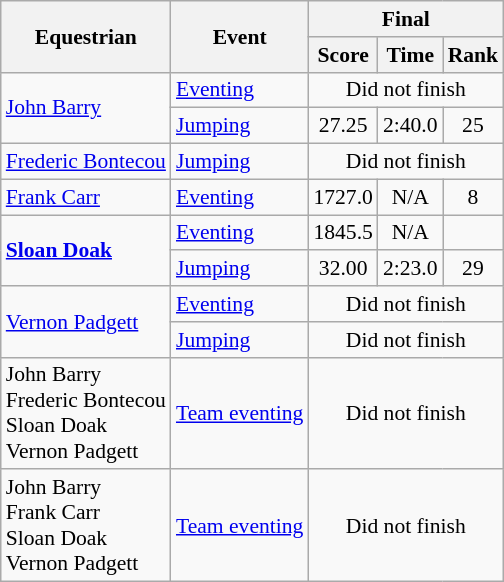<table class=wikitable style="font-size:90%">
<tr>
<th rowspan=2>Equestrian</th>
<th rowspan=2>Event</th>
<th colspan=3>Final</th>
</tr>
<tr>
<th>Score</th>
<th>Time</th>
<th>Rank</th>
</tr>
<tr>
<td rowspan=2><a href='#'>John Barry</a></td>
<td><a href='#'>Eventing</a></td>
<td align=center colspan=3>Did not finish</td>
</tr>
<tr>
<td><a href='#'>Jumping</a></td>
<td align=center>27.25</td>
<td align=center>2:40.0</td>
<td align=center>25</td>
</tr>
<tr>
<td><a href='#'>Frederic Bontecou</a></td>
<td><a href='#'>Jumping</a></td>
<td align=center colspan=3>Did not finish</td>
</tr>
<tr>
<td><a href='#'>Frank Carr</a></td>
<td><a href='#'>Eventing</a></td>
<td align=center>1727.0</td>
<td align=center>N/A</td>
<td align=center>8</td>
</tr>
<tr>
<td rowspan=2><strong><a href='#'>Sloan Doak</a></strong></td>
<td><a href='#'>Eventing</a></td>
<td align=center>1845.5</td>
<td align=center>N/A</td>
<td align=center></td>
</tr>
<tr>
<td><a href='#'>Jumping</a></td>
<td align=center>32.00</td>
<td align=center>2:23.0</td>
<td align=center>29</td>
</tr>
<tr>
<td rowspan=2><a href='#'>Vernon Padgett</a></td>
<td><a href='#'>Eventing</a></td>
<td align=center colspan=3>Did not finish</td>
</tr>
<tr>
<td><a href='#'>Jumping</a></td>
<td align=center colspan=3>Did not finish</td>
</tr>
<tr>
<td>John Barry <br> Frederic Bontecou <br> Sloan Doak <br> Vernon Padgett</td>
<td><a href='#'>Team eventing</a></td>
<td align=center colspan=3>Did not finish</td>
</tr>
<tr>
<td>John Barry <br> Frank Carr <br> Sloan Doak <br> Vernon Padgett</td>
<td><a href='#'>Team eventing</a></td>
<td align=center colspan=3>Did not finish</td>
</tr>
</table>
